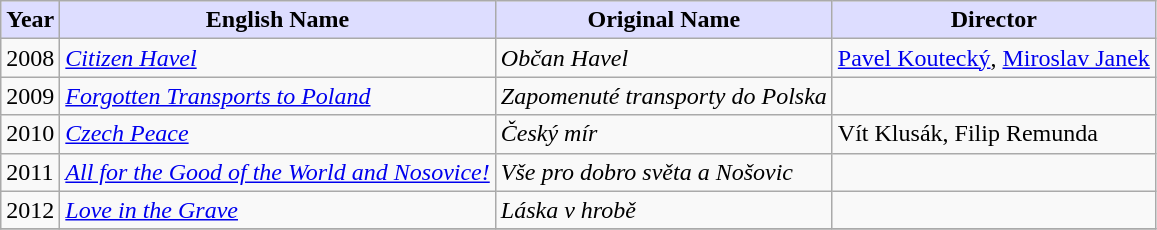<table class="wikitable sortable">
<tr>
<th style="background:#DDDDFF;">Year</th>
<th style="background:#DDDDFF;">English Name</th>
<th style="background:#DDDDFF;">Original Name</th>
<th style="background:#DDDDFF;">Director</th>
</tr>
<tr>
<td>2008</td>
<td><em><a href='#'>Citizen Havel</a></em></td>
<td><em>Občan Havel</em></td>
<td><a href='#'>Pavel Koutecký</a>, <a href='#'>Miroslav Janek</a></td>
</tr>
<tr>
<td>2009</td>
<td><em><a href='#'>Forgotten Transports to Poland</a></em></td>
<td><em>Zapomenuté transporty do Polska</em></td>
<td></td>
</tr>
<tr>
<td>2010</td>
<td><em><a href='#'>Czech Peace</a></em></td>
<td><em>Český mír</em></td>
<td>Vít Klusák, Filip Remunda</td>
</tr>
<tr>
<td>2011</td>
<td><em><a href='#'>All for the Good of the World and Nosovice!</a></em></td>
<td><em>Vše pro dobro světa a Nošovic</em></td>
<td></td>
</tr>
<tr>
<td>2012</td>
<td><em><a href='#'>Love in the Grave</a></em></td>
<td><em>Láska v hrobě</em></td>
<td></td>
</tr>
<tr>
</tr>
</table>
